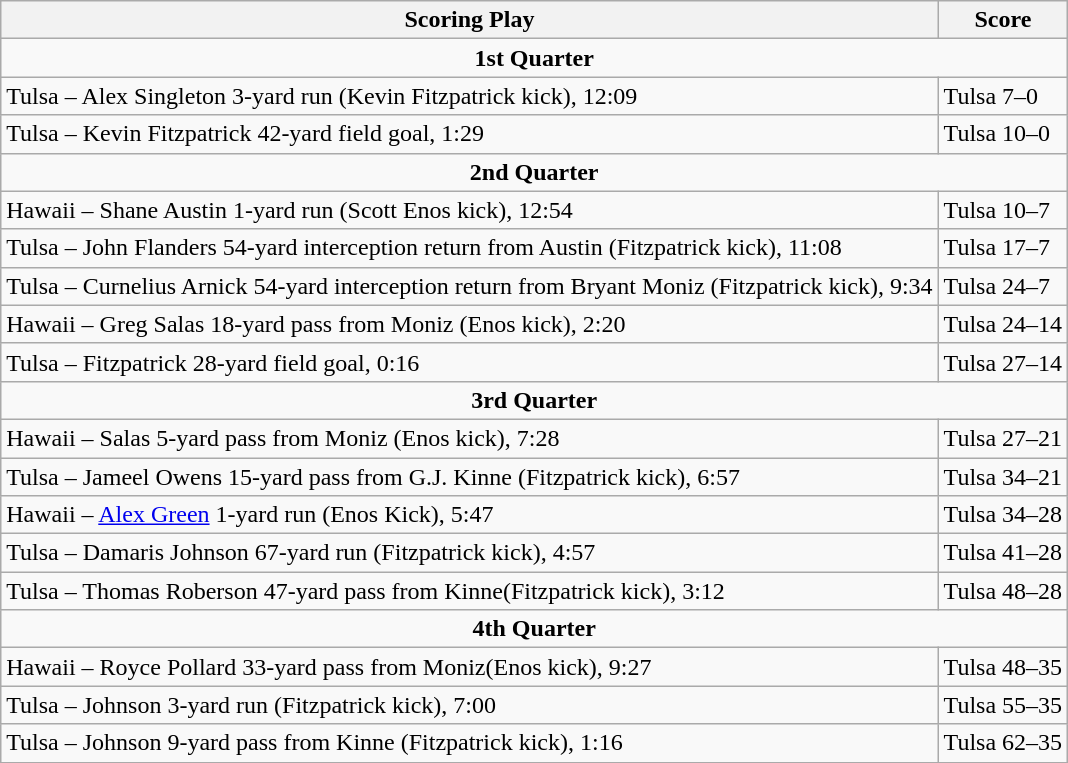<table class="wikitable">
<tr>
<th>Scoring Play</th>
<th>Score</th>
</tr>
<tr>
<td colspan="4" align="center"><strong>1st Quarter</strong></td>
</tr>
<tr>
<td>Tulsa – Alex Singleton 3-yard run (Kevin Fitzpatrick kick), 12:09</td>
<td>Tulsa 7–0</td>
</tr>
<tr>
<td>Tulsa – Kevin Fitzpatrick 42-yard field goal, 1:29</td>
<td>Tulsa 10–0</td>
</tr>
<tr>
<td colspan="4" align="center"><strong>2nd Quarter</strong></td>
</tr>
<tr>
<td>Hawaii – Shane Austin 1-yard run (Scott Enos kick), 12:54</td>
<td>Tulsa 10–7</td>
</tr>
<tr>
<td>Tulsa – John Flanders 54-yard interception return from Austin (Fitzpatrick kick), 11:08</td>
<td>Tulsa 17–7</td>
</tr>
<tr>
<td>Tulsa – Curnelius Arnick 54-yard interception return from Bryant Moniz (Fitzpatrick kick), 9:34</td>
<td>Tulsa 24–7</td>
</tr>
<tr>
<td>Hawaii – Greg Salas 18-yard pass from Moniz (Enos kick), 2:20</td>
<td>Tulsa 24–14</td>
</tr>
<tr>
<td>Tulsa – Fitzpatrick 28-yard field goal, 0:16</td>
<td>Tulsa 27–14</td>
</tr>
<tr>
<td colspan="4" align="center"><strong>3rd Quarter</strong></td>
</tr>
<tr>
<td>Hawaii – Salas 5-yard pass from Moniz (Enos kick), 7:28</td>
<td>Tulsa 27–21</td>
</tr>
<tr>
<td>Tulsa – Jameel Owens 15-yard pass from G.J. Kinne (Fitzpatrick kick), 6:57</td>
<td>Tulsa 34–21</td>
</tr>
<tr>
<td>Hawaii – <a href='#'>Alex Green</a> 1-yard run (Enos Kick), 5:47</td>
<td>Tulsa 34–28</td>
</tr>
<tr>
<td>Tulsa – Damaris Johnson 67-yard run (Fitzpatrick kick), 4:57</td>
<td>Tulsa 41–28</td>
</tr>
<tr>
<td>Tulsa – Thomas Roberson 47-yard pass from Kinne(Fitzpatrick kick), 3:12</td>
<td>Tulsa 48–28</td>
</tr>
<tr>
<td colspan="4" align="center"><strong>4th Quarter</strong></td>
</tr>
<tr>
<td>Hawaii – Royce Pollard 33-yard pass from Moniz(Enos kick), 9:27</td>
<td>Tulsa 48–35</td>
</tr>
<tr>
<td>Tulsa – Johnson 3-yard run (Fitzpatrick kick), 7:00</td>
<td>Tulsa 55–35</td>
</tr>
<tr>
<td>Tulsa – Johnson 9-yard pass from Kinne (Fitzpatrick kick), 1:16</td>
<td>Tulsa 62–35</td>
</tr>
<tr>
</tr>
</table>
